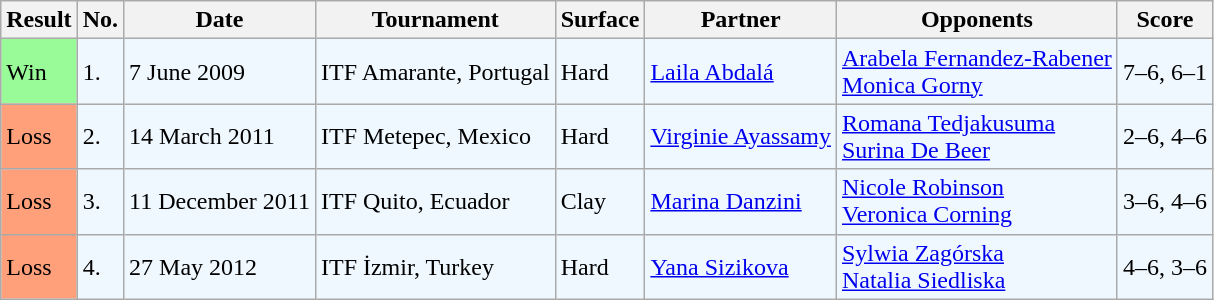<table class="sortable wikitable">
<tr>
<th>Result</th>
<th>No.</th>
<th>Date</th>
<th>Tournament</th>
<th>Surface</th>
<th>Partner</th>
<th>Opponents</th>
<th>Score</th>
</tr>
<tr bgcolor="#f0f8ff">
<td bgcolor="98FB98">Win</td>
<td>1.</td>
<td>7 June 2009</td>
<td>ITF Amarante, Portugal</td>
<td>Hard</td>
<td> <a href='#'>Laila Abdalá</a></td>
<td> <a href='#'>Arabela Fernandez-Rabener</a> <br>  <a href='#'>Monica Gorny</a></td>
<td>7–6, 6–1</td>
</tr>
<tr style="background:#f0f8ff;">
<td style="background:#ffa07a;">Loss</td>
<td>2.</td>
<td>14 March 2011</td>
<td>ITF Metepec, Mexico</td>
<td>Hard</td>
<td> <a href='#'>Virginie Ayassamy</a></td>
<td> <a href='#'>Romana Tedjakusuma</a> <br>  <a href='#'>Surina De Beer</a></td>
<td>2–6, 4–6</td>
</tr>
<tr style="background:#f0f8ff;">
<td style="background:#ffa07a;">Loss</td>
<td>3.</td>
<td>11 December 2011</td>
<td>ITF Quito, Ecuador</td>
<td>Clay</td>
<td> <a href='#'>Marina Danzini</a></td>
<td> <a href='#'>Nicole Robinson</a> <br>  <a href='#'>Veronica Corning</a></td>
<td>3–6, 4–6</td>
</tr>
<tr style="background:#f0f8ff;">
<td style="background:#ffa07a;">Loss</td>
<td>4.</td>
<td>27 May 2012</td>
<td>ITF İzmir, Turkey</td>
<td>Hard</td>
<td> <a href='#'>Yana Sizikova</a></td>
<td> <a href='#'>Sylwia Zagórska</a> <br>  <a href='#'>Natalia Siedliska</a></td>
<td>4–6, 3–6</td>
</tr>
</table>
